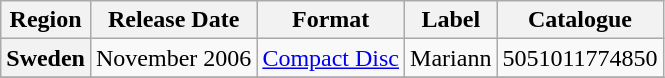<table class="wikitable plainrowheaders">
<tr>
<th scope="col">Region</th>
<th scope="col">Release Date</th>
<th scope="col">Format</th>
<th scope="col">Label</th>
<th scope="col">Catalogue</th>
</tr>
<tr>
<th scope="row" rowspan="1">Sweden</th>
<td>November 2006 </td>
<td><a href='#'>Compact Disc</a></td>
<td>Mariann</td>
<td>5051011774850</td>
</tr>
<tr>
</tr>
</table>
